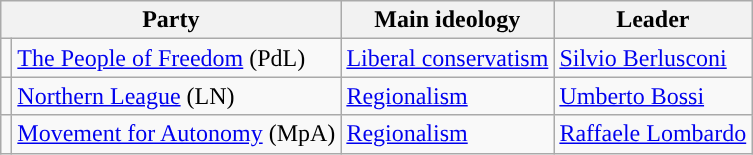<table class=wikitable style=text-align:left>
<tr>
<th colspan=2>Party</th>
<th>Main ideology</th>
<th>Leader</th>
</tr>
<tr>
<td></td>
<td><a href='#'>The People of Freedom</a> (PdL)</td>
<td><a href='#'>Liberal conservatism</a></td>
<td><a href='#'>Silvio Berlusconi</a></td>
</tr>
<tr>
<td></td>
<td><a href='#'>Northern League</a> (LN)</td>
<td><a href='#'>Regionalism</a></td>
<td><a href='#'>Umberto Bossi</a></td>
</tr>
<tr>
<td></td>
<td><a href='#'>Movement for Autonomy</a> (MpA)</td>
<td><a href='#'>Regionalism</a></td>
<td><a href='#'>Raffaele Lombardo</a></td>
</tr>
</table>
